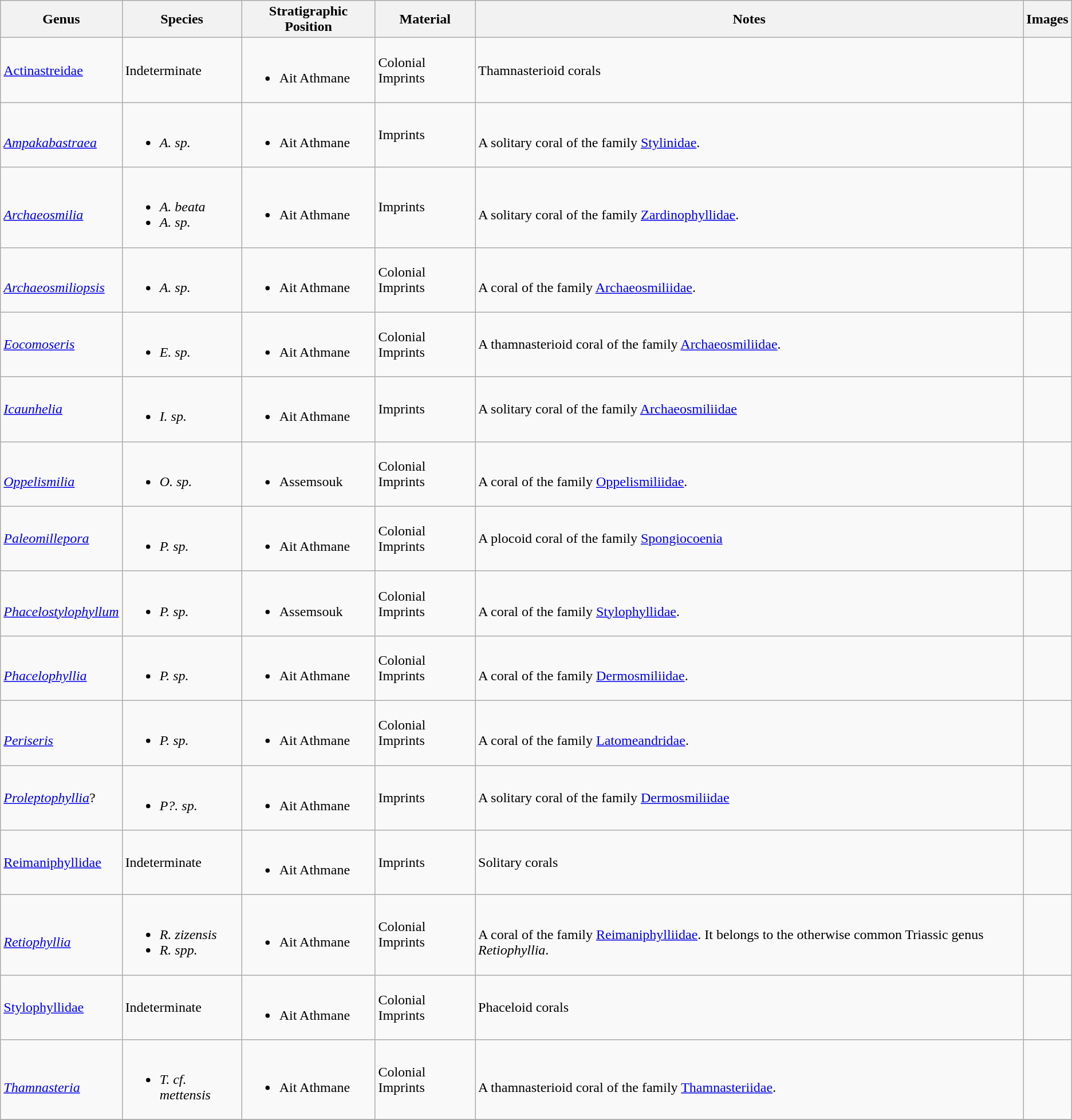<table class="wikitable">
<tr>
<th>Genus</th>
<th>Species</th>
<th>Stratigraphic Position</th>
<th>Material</th>
<th>Notes</th>
<th>Images</th>
</tr>
<tr>
<td><a href='#'>Actinastreidae</a></td>
<td>Indeterminate</td>
<td><br><ul><li>Ait Athmane</li></ul></td>
<td>Colonial Imprints</td>
<td>Thamnasterioid corals</td>
<td></td>
</tr>
<tr>
<td><br><em><a href='#'>Ampakabastraea</a></em></td>
<td><br><ul><li><em>A. sp.</em></li></ul></td>
<td><br><ul><li>Ait Athmane</li></ul></td>
<td>Imprints</td>
<td><br>A solitary coral of the family <a href='#'>Stylinidae</a>.</td>
<td></td>
</tr>
<tr>
<td><br><em><a href='#'>Archaeosmilia</a></em></td>
<td><br><ul><li><em>A. beata</em></li><li><em>A. sp.</em></li></ul></td>
<td><br><ul><li>Ait Athmane</li></ul></td>
<td>Imprints</td>
<td><br>A solitary coral of the family <a href='#'>Zardinophyllidae</a>.</td>
<td></td>
</tr>
<tr>
<td><br><em><a href='#'>Archaeosmiliopsis</a></em></td>
<td><br><ul><li><em>A. sp.</em></li></ul></td>
<td><br><ul><li>Ait Athmane</li></ul></td>
<td>Colonial Imprints</td>
<td><br>A coral of the family <a href='#'>Archaeosmiliidae</a>.</td>
<td></td>
</tr>
<tr>
<td><em><a href='#'>Eocomoseris</a></em></td>
<td><br><ul><li><em>E. sp.</em></li></ul></td>
<td><br><ul><li>Ait Athmane</li></ul></td>
<td>Colonial Imprints</td>
<td>A thamnasterioid coral of the family  <a href='#'>Archaeosmiliidae</a>.</td>
<td></td>
</tr>
<tr>
<td><em><a href='#'>Icaunhelia</a></em></td>
<td><br><ul><li><em>I. sp.</em></li></ul></td>
<td><br><ul><li>Ait Athmane</li></ul></td>
<td>Imprints</td>
<td>A solitary coral of the family <a href='#'>Archaeosmiliidae</a></td>
<td></td>
</tr>
<tr>
<td><br><em><a href='#'>Oppelismilia</a></em></td>
<td><br><ul><li><em>O. sp.</em></li></ul></td>
<td><br><ul><li>Assemsouk</li></ul></td>
<td>Colonial Imprints</td>
<td><br>A coral of the family  <a href='#'>Oppelismiliidae</a>.</td>
<td></td>
</tr>
<tr>
<td><em><a href='#'>Paleomillepora</a></em></td>
<td><br><ul><li><em>P. sp.</em></li></ul></td>
<td><br><ul><li>Ait Athmane</li></ul></td>
<td>Colonial Imprints</td>
<td>A plocoid coral of the family <a href='#'>Spongiocoenia</a></td>
<td></td>
</tr>
<tr>
<td><br><em><a href='#'>Phacelostylophyllum</a></em></td>
<td><br><ul><li><em>P. sp.</em></li></ul></td>
<td><br><ul><li>Assemsouk</li></ul></td>
<td>Colonial Imprints</td>
<td><br>A coral of the family <a href='#'>Stylophyllidae</a>.</td>
<td></td>
</tr>
<tr>
<td><br><em><a href='#'>Phacelophyllia</a></em></td>
<td><br><ul><li><em>P. sp.</em></li></ul></td>
<td><br><ul><li>Ait Athmane</li></ul></td>
<td>Colonial Imprints</td>
<td><br>A coral of the family  <a href='#'>Dermosmiliidae</a>.</td>
<td></td>
</tr>
<tr>
<td><br><em><a href='#'>Periseris</a></em></td>
<td><br><ul><li><em>P. sp.</em></li></ul></td>
<td><br><ul><li>Ait Athmane</li></ul></td>
<td>Colonial Imprints</td>
<td><br>A coral of the family  <a href='#'>Latomeandridae</a>.</td>
<td></td>
</tr>
<tr>
<td><em><a href='#'>Proleptophyllia</a></em>?</td>
<td><br><ul><li><em>P?. sp.</em></li></ul></td>
<td><br><ul><li>Ait Athmane</li></ul></td>
<td>Imprints</td>
<td>A solitary coral of the family <a href='#'>Dermosmiliidae</a></td>
<td></td>
</tr>
<tr>
<td><a href='#'>Reimaniphyllidae</a></td>
<td>Indeterminate</td>
<td><br><ul><li>Ait Athmane</li></ul></td>
<td>Imprints</td>
<td>Solitary corals</td>
<td></td>
</tr>
<tr>
<td><br><em><a href='#'>Retiophyllia</a></em></td>
<td><br><ul><li><em>R. zizensis</em></li><li><em>R. spp.</em></li></ul></td>
<td><br><ul><li>Ait Athmane</li></ul></td>
<td>Colonial Imprints</td>
<td><br>A coral of the family  <a href='#'>Reimaniphylliidae</a>. It belongs to the otherwise common Triassic genus <em>Retiophyllia</em>.</td>
<td></td>
</tr>
<tr>
<td><a href='#'>Stylophyllidae</a></td>
<td>Indeterminate</td>
<td><br><ul><li>Ait Athmane</li></ul></td>
<td>Colonial Imprints</td>
<td>Phaceloid corals</td>
<td></td>
</tr>
<tr>
<td><br><em><a href='#'>Thamnasteria</a></em></td>
<td><br><ul><li><em>T. cf. mettensis</em></li></ul></td>
<td><br><ul><li>Ait Athmane</li></ul></td>
<td>Colonial Imprints</td>
<td><br>A thamnasterioid coral of the family <a href='#'>Thamnasteriidae</a>.</td>
<td></td>
</tr>
<tr>
</tr>
</table>
